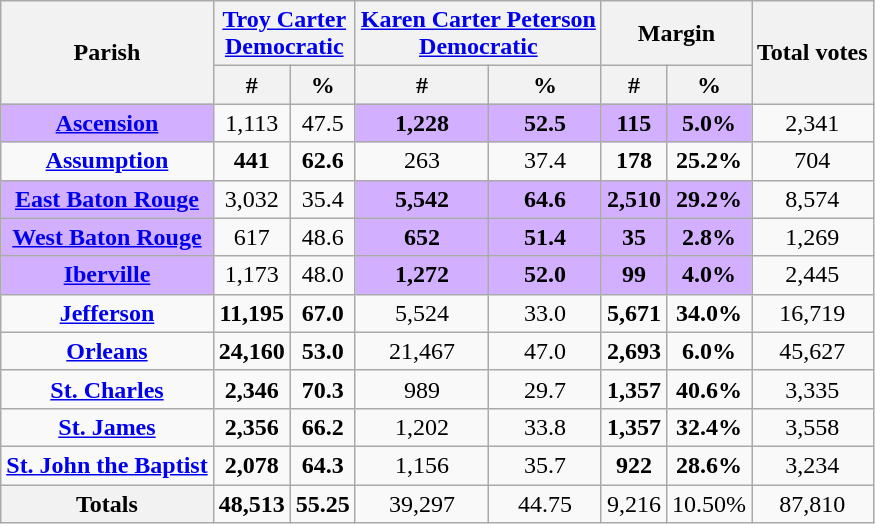<table class="wikitable sortable">
<tr>
<th rowspan="2">Parish</th>
<th colspan="2"><a href='#'>Troy Carter</a><br><a href='#'>Democratic</a></th>
<th colspan="2"><a href='#'>Karen Carter Peterson</a><br><a href='#'>Democratic</a></th>
<th colspan="2">Margin</th>
<th rowspan="2">Total votes</th>
</tr>
<tr>
<th data-sort-type="number" style="text-align:center;">#</th>
<th data-sort-type="number" style="text-align:center;">%</th>
<th data-sort-type="number" style="text-align:center;">#</th>
<th data-sort-type="number" style="text-align:center;">%</th>
<th data-sort-type="number" style="text-align:center;">#</th>
<th data-sort-type="number" style="text-align:center;">%</th>
</tr>
<tr style="text-align:center;">
<td style="background:#d2b0ff;"><strong><a href='#'>Ascension</a></strong></td>
<td>1,113</td>
<td>47.5</td>
<td style="background:#d2b0ff;"><strong>1,228</strong></td>
<td style="background:#d2b0ff;"><strong>52.5</strong></td>
<td style="background:#d2b0ff;"><strong>115</strong></td>
<td style="background:#d2b0ff;"><strong>5.0%</strong></td>
<td>2,341</td>
</tr>
<tr style="text-align:center;">
<td><strong><a href='#'>Assumption</a></strong></td>
<td><strong>441</strong></td>
<td><strong>62.6</strong></td>
<td>263</td>
<td>37.4</td>
<td><strong>178</strong></td>
<td><strong>25.2%</strong></td>
<td>704</td>
</tr>
<tr style="text-align:center;">
<td style="background:#d2b0ff;"><strong><a href='#'>East Baton Rouge</a></strong></td>
<td>3,032</td>
<td>35.4</td>
<td style="background:#d2b0ff;"><strong>5,542</strong></td>
<td style="background:#d2b0ff;"><strong>64.6</strong></td>
<td style="background:#d2b0ff;"><strong>2,510</strong></td>
<td style="background:#d2b0ff;"><strong>29.2%</strong></td>
<td>8,574</td>
</tr>
<tr style="text-align:center;">
<td style="background:#d2b0ff;"><strong><a href='#'>West Baton Rouge</a></strong></td>
<td>617</td>
<td>48.6</td>
<td style="background:#d2b0ff;"><strong>652</strong></td>
<td style="background:#d2b0ff;"><strong>51.4</strong></td>
<td style="background:#d2b0ff;"><strong>35</strong></td>
<td style="background:#d2b0ff;"><strong>2.8%</strong></td>
<td>1,269</td>
</tr>
<tr style="text-align:center;">
<td style="background:#d2b0ff;"><strong><a href='#'>Iberville</a></strong></td>
<td>1,173</td>
<td>48.0</td>
<td style="background:#d2b0ff;"><strong>1,272</strong></td>
<td style="background:#d2b0ff;"><strong>52.0</strong></td>
<td style="background:#d2b0ff;"><strong>99</strong></td>
<td style="background:#d2b0ff;"><strong>4.0%</strong></td>
<td>2,445</td>
</tr>
<tr style="text-align:center;">
<td><strong><a href='#'>Jefferson</a></strong></td>
<td><strong>11,195</strong></td>
<td><strong>67.0</strong></td>
<td>5,524</td>
<td>33.0</td>
<td><strong>5,671</strong></td>
<td><strong>34.0%</strong></td>
<td>16,719</td>
</tr>
<tr style="text-align:center;">
<td><strong><a href='#'>Orleans</a></strong></td>
<td><strong>24,160</strong></td>
<td><strong>53.0</strong></td>
<td>21,467</td>
<td>47.0</td>
<td><strong>2,693</strong></td>
<td><strong>6.0%</strong></td>
<td>45,627</td>
</tr>
<tr style="text-align:center;">
<td><strong><a href='#'>St. Charles</a></strong></td>
<td><strong>2,346</strong></td>
<td><strong>70.3</strong></td>
<td>989</td>
<td>29.7</td>
<td><strong>1,357</strong></td>
<td><strong>40.6%</strong></td>
<td>3,335</td>
</tr>
<tr style="text-align:center;">
<td><strong><a href='#'>St. James</a></strong></td>
<td><strong>2,356</strong></td>
<td><strong>66.2</strong></td>
<td>1,202</td>
<td>33.8</td>
<td><strong>1,357</strong></td>
<td><strong>32.4%</strong></td>
<td>3,558</td>
</tr>
<tr style="text-align:center;">
<td><strong><a href='#'>St. John the Baptist</a></strong></td>
<td><strong>2,078</strong></td>
<td><strong>64.3</strong></td>
<td>1,156</td>
<td>35.7</td>
<td><strong>922</strong></td>
<td><strong>28.6%</strong></td>
<td>3,234</td>
</tr>
<tr style="text-align:center;">
<th>Totals</th>
<td><strong>48,513</strong></td>
<td><strong>55.25</strong></td>
<td>39,297</td>
<td>44.75</td>
<td>9,216</td>
<td>10.50%</td>
<td>87,810</td>
</tr>
</table>
